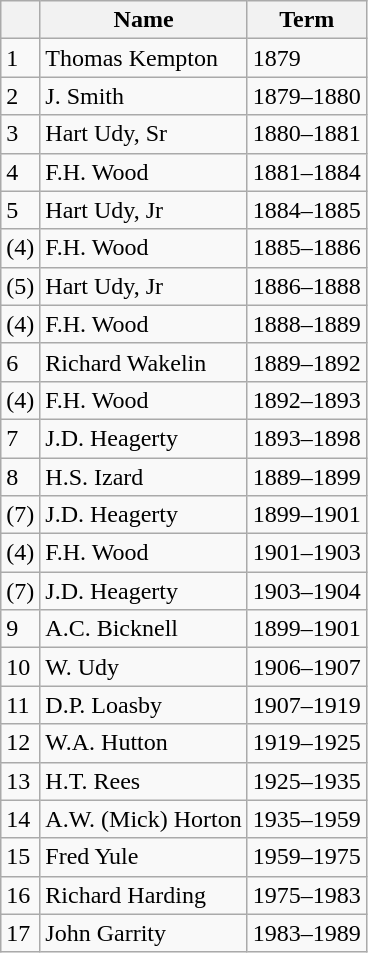<table class="wikitable">
<tr>
<th></th>
<th>Name</th>
<th>Term</th>
</tr>
<tr>
<td>1</td>
<td>Thomas Kempton</td>
<td>1879</td>
</tr>
<tr>
<td>2</td>
<td>J. Smith</td>
<td>1879–1880</td>
</tr>
<tr>
<td>3</td>
<td>Hart Udy, Sr</td>
<td>1880–1881</td>
</tr>
<tr>
<td>4</td>
<td>F.H. Wood</td>
<td>1881–1884</td>
</tr>
<tr>
<td>5</td>
<td>Hart Udy, Jr</td>
<td>1884–1885</td>
</tr>
<tr>
<td>(4)</td>
<td>F.H. Wood</td>
<td>1885–1886</td>
</tr>
<tr>
<td>(5)</td>
<td>Hart Udy, Jr</td>
<td>1886–1888</td>
</tr>
<tr>
<td>(4)</td>
<td>F.H. Wood</td>
<td>1888–1889</td>
</tr>
<tr>
<td>6</td>
<td>Richard Wakelin</td>
<td>1889–1892</td>
</tr>
<tr>
<td>(4)</td>
<td>F.H. Wood</td>
<td>1892–1893</td>
</tr>
<tr>
<td>7</td>
<td>J.D. Heagerty</td>
<td>1893–1898</td>
</tr>
<tr>
<td>8</td>
<td>H.S. Izard</td>
<td>1889–1899</td>
</tr>
<tr>
<td>(7)</td>
<td>J.D. Heagerty</td>
<td>1899–1901</td>
</tr>
<tr>
<td>(4)</td>
<td>F.H. Wood</td>
<td>1901–1903</td>
</tr>
<tr>
<td>(7)</td>
<td>J.D. Heagerty</td>
<td>1903–1904</td>
</tr>
<tr>
<td>9</td>
<td>A.C. Bicknell</td>
<td>1899–1901</td>
</tr>
<tr>
<td>10</td>
<td>W. Udy</td>
<td>1906–1907</td>
</tr>
<tr>
<td>11</td>
<td>D.P. Loasby</td>
<td>1907–1919</td>
</tr>
<tr>
<td>12</td>
<td>W.A. Hutton</td>
<td>1919–1925</td>
</tr>
<tr>
<td>13</td>
<td>H.T. Rees</td>
<td>1925–1935</td>
</tr>
<tr>
<td>14</td>
<td>A.W. (Mick) Horton</td>
<td>1935–1959</td>
</tr>
<tr>
<td>15</td>
<td>Fred Yule </td>
<td>1959–1975</td>
</tr>
<tr>
<td>16</td>
<td>Richard Harding</td>
<td>1975–1983</td>
</tr>
<tr>
<td>17</td>
<td>John Garrity</td>
<td>1983–1989</td>
</tr>
</table>
